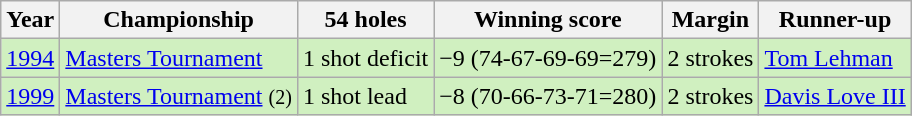<table class="wikitable">
<tr>
<th>Year</th>
<th>Championship</th>
<th>54 holes</th>
<th>Winning score</th>
<th>Margin</th>
<th>Runner-up</th>
</tr>
<tr style="background:#D0F0C0;">
<td><a href='#'>1994</a></td>
<td><a href='#'>Masters Tournament</a></td>
<td>1 shot deficit</td>
<td>−9 (74-67-69-69=279)</td>
<td>2 strokes</td>
<td> <a href='#'>Tom Lehman</a></td>
</tr>
<tr style="background:#D0F0C0;">
<td><a href='#'>1999</a></td>
<td><a href='#'>Masters Tournament</a> <small> (2)</small></td>
<td>1 shot lead</td>
<td>−8 (70-66-73-71=280)</td>
<td>2 strokes</td>
<td> <a href='#'>Davis Love III</a></td>
</tr>
</table>
